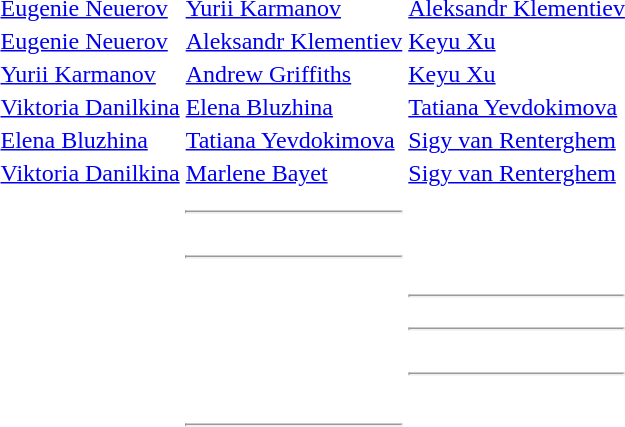<table>
<tr>
<th scope=row style="text-align:left"></th>
<td> <a href='#'>Eugenie Neuerov</a></td>
<td> <a href='#'>Yurii Karmanov</a></td>
<td> <a href='#'>Aleksandr Klementiev</a></td>
</tr>
<tr>
<th scope=row style="text-align:left"></th>
<td> <a href='#'>Eugenie Neuerov</a></td>
<td> <a href='#'>Aleksandr Klementiev</a></td>
<td> <a href='#'>Keyu Xu</a></td>
</tr>
<tr>
<th scope=row style="text-align:left"></th>
<td> <a href='#'>Yurii Karmanov</a></td>
<td> <a href='#'>Andrew Griffiths</a></td>
<td> <a href='#'>Keyu Xu</a></td>
</tr>
<tr>
<th scope=row style="text-align:left"></th>
<td> <a href='#'>Viktoria Danilkina</a></td>
<td> <a href='#'>Elena Bluzhina</a></td>
<td> <a href='#'>Tatiana Yevdokimova</a></td>
</tr>
<tr>
<th scope=row style="text-align:left"></th>
<td> <a href='#'>Elena Bluzhina</a></td>
<td> <a href='#'>Tatiana Yevdokimova</a></td>
<td> <a href='#'>Sigy van Renterghem</a></td>
</tr>
<tr>
<th scope=row style="text-align:left"></th>
<td> <a href='#'>Viktoria Danilkina</a></td>
<td> <a href='#'>Marlene Bayet</a></td>
<td> <a href='#'>Sigy van Renterghem</a></td>
</tr>
<tr>
<th scope=row style="text-align:left"></th>
<td></td>
<td></td>
<td></td>
</tr>
<tr>
<th scope=row style="text-align:left"></th>
<td></td>
<td><hr></td>
<td></td>
</tr>
<tr>
<th scope=row style="text-align:left"></th>
<td></td>
<td></td>
<td></td>
</tr>
<tr>
<th scope=row style="text-align:left"></th>
<td></td>
<td></td>
<td></td>
</tr>
<tr>
<th scope=row style="text-align:left"></th>
<td></td>
<td><hr></td>
<td></td>
</tr>
<tr>
<th scope=row style="text-align:left"></th>
<td></td>
<td></td>
<td></td>
</tr>
<tr>
<th scope=row style="text-align:left"></th>
<td></td>
<td></td>
<td><hr></td>
</tr>
<tr>
<th scope=row style="text-align:left"></th>
<td></td>
<td></td>
<td><hr></td>
</tr>
<tr>
<th scope=row style="text-align:left"></th>
<td></td>
<td></td>
<td></td>
</tr>
<tr>
<th scope=row style="text-align:left"></th>
<td></td>
<td></td>
<td></td>
</tr>
<tr>
<th scope=row style="text-align:left"></th>
<td></td>
<td></td>
<td><hr></td>
</tr>
<tr>
<th scope=row style="text-align:left"></th>
<td></td>
<td></td>
<td></td>
</tr>
<tr>
<th scope=row style="text-align:left"></th>
<td></td>
<td></td>
<td></td>
</tr>
<tr>
<th scope=row style="text-align:left"></th>
<td></td>
<td></td>
<td></td>
</tr>
<tr>
<th scope=row style="text-align:left"></th>
<td></td>
<td><hr></td>
<td></td>
</tr>
<tr>
<th scope=row style="text-align:left"></th>
<td></td>
<td></td>
<td></td>
</tr>
</table>
